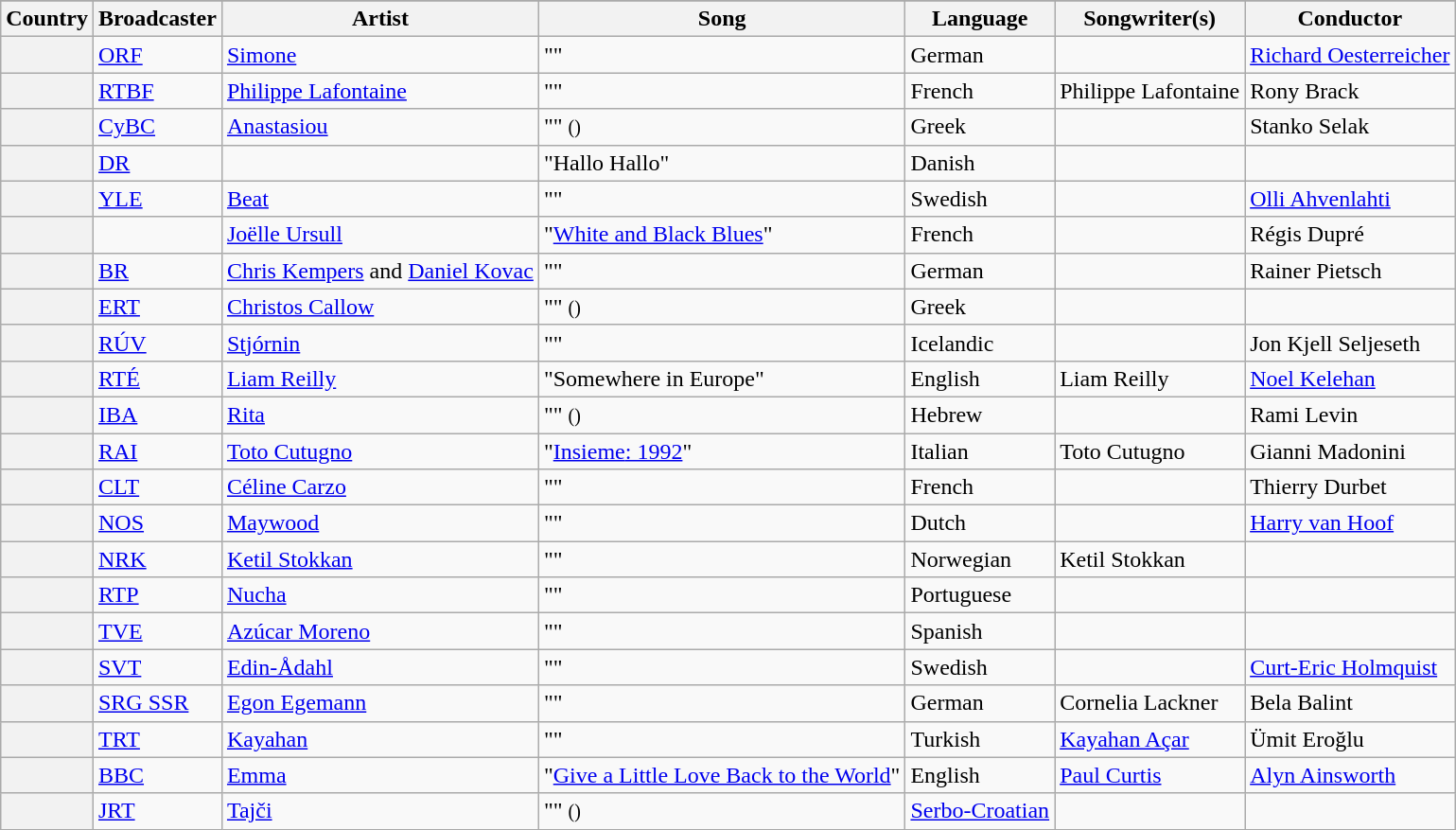<table class="wikitable plainrowheaders sticky-header">
<tr>
</tr>
<tr>
<th scope="col">Country</th>
<th scope="col">Broadcaster</th>
<th scope="col">Artist</th>
<th scope="col">Song</th>
<th scope="col">Language</th>
<th scope="col">Songwriter(s)</th>
<th scope="col">Conductor</th>
</tr>
<tr>
<th scope="row"></th>
<td><a href='#'>ORF</a></td>
<td><a href='#'>Simone</a></td>
<td>""</td>
<td>German</td>
<td></td>
<td><a href='#'>Richard Oesterreicher</a></td>
</tr>
<tr>
<th scope="row"></th>
<td><a href='#'>RTBF</a></td>
<td><a href='#'>Philippe Lafontaine</a></td>
<td>""</td>
<td>French</td>
<td>Philippe Lafontaine</td>
<td>Rony Brack</td>
</tr>
<tr>
<th scope="row"></th>
<td><a href='#'>CyBC</a></td>
<td><a href='#'>Anastasiou</a></td>
<td>"" <small>()</small></td>
<td>Greek</td>
<td></td>
<td>Stanko Selak</td>
</tr>
<tr>
<th scope="row"></th>
<td><a href='#'>DR</a></td>
<td></td>
<td>"Hallo Hallo"</td>
<td>Danish</td>
<td></td>
<td></td>
</tr>
<tr>
<th scope="row"></th>
<td><a href='#'>YLE</a></td>
<td><a href='#'>Beat</a></td>
<td>""</td>
<td>Swedish</td>
<td></td>
<td><a href='#'>Olli Ahvenlahti</a></td>
</tr>
<tr>
<th scope="row"></th>
<td></td>
<td><a href='#'>Joëlle Ursull</a></td>
<td>"<a href='#'>White and Black Blues</a>"</td>
<td>French</td>
<td></td>
<td>Régis Dupré</td>
</tr>
<tr>
<th scope="row"></th>
<td><a href='#'>BR</a></td>
<td><a href='#'>Chris Kempers</a> and <a href='#'>Daniel Kovac</a></td>
<td>""</td>
<td>German</td>
<td></td>
<td>Rainer Pietsch</td>
</tr>
<tr>
<th scope="row"></th>
<td><a href='#'>ERT</a></td>
<td><a href='#'>Christos Callow</a></td>
<td>"" <small>()</small></td>
<td>Greek</td>
<td></td>
<td></td>
</tr>
<tr>
<th scope="row"></th>
<td><a href='#'>RÚV</a></td>
<td><a href='#'>Stjórnin</a></td>
<td>""</td>
<td>Icelandic</td>
<td></td>
<td>Jon Kjell Seljeseth</td>
</tr>
<tr>
<th scope="row"></th>
<td><a href='#'>RTÉ</a></td>
<td><a href='#'>Liam Reilly</a></td>
<td>"Somewhere in Europe"</td>
<td>English</td>
<td>Liam Reilly</td>
<td><a href='#'>Noel Kelehan</a></td>
</tr>
<tr>
<th scope="row"></th>
<td><a href='#'>IBA</a></td>
<td><a href='#'>Rita</a></td>
<td>"" <small>()</small></td>
<td>Hebrew</td>
<td></td>
<td>Rami Levin</td>
</tr>
<tr>
<th scope="row"></th>
<td><a href='#'>RAI</a></td>
<td><a href='#'>Toto Cutugno</a></td>
<td>"<a href='#'><span>Insieme</span>: 1992</a>"</td>
<td>Italian</td>
<td>Toto Cutugno</td>
<td>Gianni Madonini</td>
</tr>
<tr>
<th scope="row"></th>
<td><a href='#'>CLT</a></td>
<td><a href='#'>Céline Carzo</a></td>
<td>""</td>
<td>French</td>
<td></td>
<td>Thierry Durbet</td>
</tr>
<tr>
<th scope="row"></th>
<td><a href='#'>NOS</a></td>
<td><a href='#'>Maywood</a></td>
<td>""</td>
<td>Dutch</td>
<td></td>
<td><a href='#'>Harry van Hoof</a></td>
</tr>
<tr>
<th scope="row"></th>
<td><a href='#'>NRK</a></td>
<td><a href='#'>Ketil Stokkan</a></td>
<td>""</td>
<td>Norwegian</td>
<td>Ketil Stokkan</td>
<td></td>
</tr>
<tr>
<th scope="row"></th>
<td><a href='#'>RTP</a></td>
<td><a href='#'>Nucha</a></td>
<td>""</td>
<td>Portuguese</td>
<td></td>
<td></td>
</tr>
<tr>
<th scope="row"></th>
<td><a href='#'>TVE</a></td>
<td><a href='#'>Azúcar Moreno</a></td>
<td>""</td>
<td>Spanish</td>
<td></td>
<td></td>
</tr>
<tr>
<th scope="row"></th>
<td><a href='#'>SVT</a></td>
<td><a href='#'>Edin-Ådahl</a></td>
<td>""</td>
<td>Swedish</td>
<td></td>
<td><a href='#'>Curt-Eric Holmquist</a></td>
</tr>
<tr>
<th scope="row"></th>
<td><a href='#'>SRG SSR</a></td>
<td><a href='#'>Egon Egemann</a></td>
<td>""</td>
<td>German</td>
<td>Cornelia Lackner</td>
<td>Bela Balint</td>
</tr>
<tr>
<th scope="row"></th>
<td><a href='#'>TRT</a></td>
<td><a href='#'>Kayahan</a></td>
<td>""</td>
<td>Turkish</td>
<td><a href='#'>Kayahan Açar</a></td>
<td>Ümit Eroğlu</td>
</tr>
<tr>
<th scope="row"></th>
<td><a href='#'>BBC</a></td>
<td><a href='#'>Emma</a></td>
<td>"<a href='#'>Give a Little Love Back to the World</a>"</td>
<td>English</td>
<td><a href='#'>Paul Curtis</a></td>
<td><a href='#'>Alyn Ainsworth</a></td>
</tr>
<tr>
<th scope="row"></th>
<td><a href='#'>JRT</a></td>
<td><a href='#'>Tajči</a></td>
<td>"" <small>()</small></td>
<td><a href='#'>Serbo-Croatian</a></td>
<td></td>
<td></td>
</tr>
</table>
